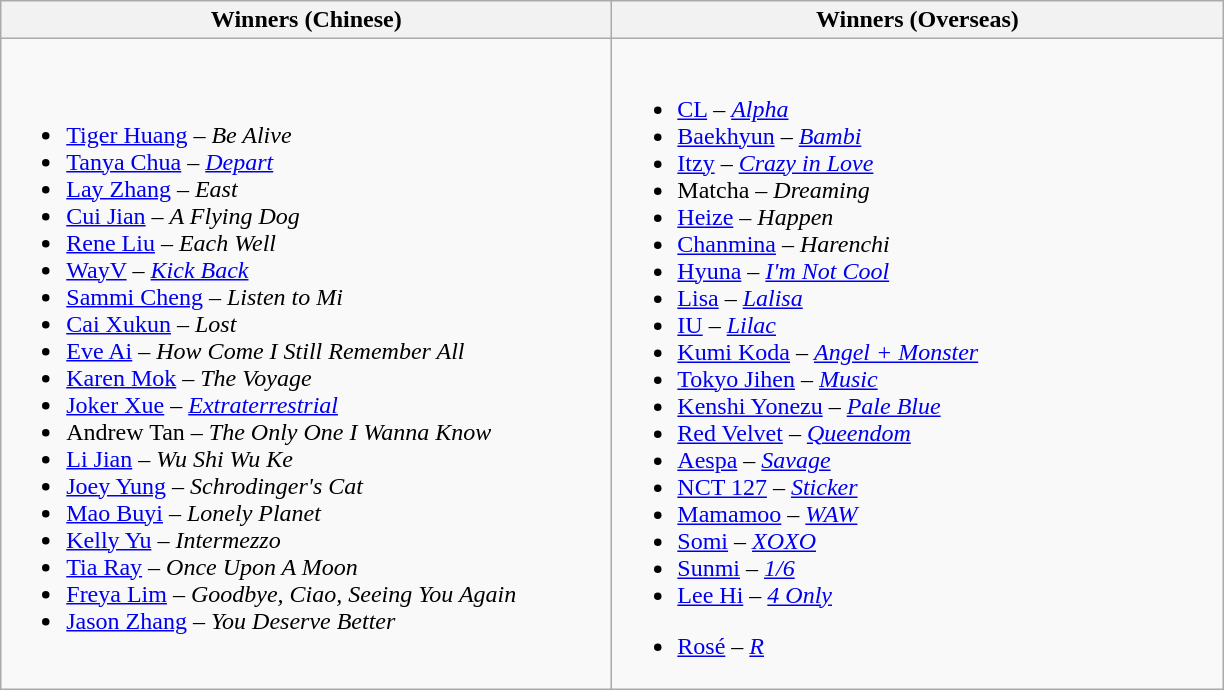<table class="wikitable">
<tr>
<th style="width:25em;">Winners (Chinese)</th>
<th style="width:25em;">Winners (Overseas)</th>
</tr>
<tr>
<td><br><ul><li><a href='#'>Tiger Huang</a> – <em>Be Alive</em></li><li><a href='#'>Tanya Chua</a> – <em><a href='#'>Depart</a></em></li><li><a href='#'>Lay Zhang</a> – <em>East</em></li><li><a href='#'>Cui Jian</a> – <em>A Flying Dog</em></li><li><a href='#'>Rene Liu</a> – <em>Each Well</em></li><li><a href='#'>WayV</a> – <em><a href='#'>Kick Back</a></em></li><li><a href='#'>Sammi Cheng</a> – <em>Listen to Mi</em></li><li><a href='#'>Cai Xukun</a> – <em>Lost</em></li><li><a href='#'>Eve Ai</a> – <em>How Come I Still Remember All</em></li><li><a href='#'>Karen Mok</a> – <em>The Voyage</em></li><li><a href='#'>Joker Xue</a> – <em><a href='#'>Extraterrestrial</a></em></li><li>Andrew Tan – <em>The Only One I Wanna Know</em></li><li><a href='#'>Li Jian</a> – <em>Wu Shi Wu Ke</em></li><li><a href='#'>Joey Yung</a> – <em>Schrodinger's Cat</em></li><li><a href='#'>Mao Buyi</a> – <em>Lonely Planet</em></li><li><a href='#'>Kelly Yu</a> – <em>Intermezzo</em></li><li><a href='#'>Tia Ray</a> – <em>Once Upon A Moon</em></li><li><a href='#'>Freya Lim</a> – <em>Goodbye, Ciao, Seeing You Again</em></li><li><a href='#'>Jason Zhang</a> – <em>You Deserve Better</em></li></ul></td>
<td><br><ul><li><a href='#'>CL</a> – <em><a href='#'>Alpha</a></em></li><li><a href='#'>Baekhyun</a> – <em><a href='#'>Bambi</a></em></li><li><a href='#'>Itzy</a> – <a href='#'><em>Crazy</em> <em>in Love</em></a></li><li>Matcha – <em>Dreaming</em></li><li><a href='#'>Heize</a> – <em>Happen</em></li><li><a href='#'>Chanmina</a> – <em>Harenchi</em></li><li><a href='#'>Hyuna</a> – <em><a href='#'>I'm Not Cool</a></em></li><li><a href='#'>Lisa</a> – <em><a href='#'>Lalisa</a></em></li><li><a href='#'>IU</a> – <a href='#'><em>Lilac</em></a></li><li><a href='#'>Kumi Koda</a> – <em><a href='#'>Angel + Monster</a></em></li><li><a href='#'>Tokyo Jihen</a> – <em><a href='#'>Music</a></em></li><li><a href='#'>Kenshi Yonezu</a> – <em><a href='#'>Pale Blue</a></em></li><li><a href='#'>Red Velvet</a> – <a href='#'><em>Queendom</em></a></li><li><a href='#'>Aespa</a> – <a href='#'><em>Savage</em></a></li><li><a href='#'>NCT 127</a> – <a href='#'><em>Sticker</em></a></li><li><a href='#'>Mamamoo</a> – <a href='#'><em>WAW</em></a></li><li><a href='#'>Somi</a> – <em><a href='#'>XOXO</a></em></li><li><a href='#'>Sunmi</a> – <a href='#'><em>1/6</em></a></li><li><a href='#'>Lee Hi</a> – <em><a href='#'>4 Only</a></em></li></ul><ul><li><a href='#'>Rosé</a> – <a href='#'><em>R</em></a></li></ul></td>
</tr>
</table>
